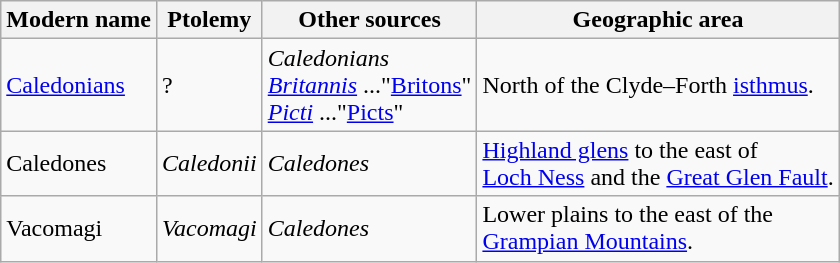<table class=wikitable>
<tr>
<th>Modern name</th>
<th>Ptolemy</th>
<th>Other sources</th>
<th>Geographic area</th>
</tr>
<tr>
<td><a href='#'>Caledonians</a></td>
<td>?</td>
<td><em>Caledonians</em><br><a href='#'><em>Britannis</em></a> ..."<a href='#'>Britons</a>"<br><a href='#'><em>Picti</em></a> ..."<a href='#'>Picts</a>"<br></td>
<td>North of the Clyde–Forth <a href='#'>isthmus</a>.</td>
</tr>
<tr>
<td>Caledones</td>
<td><em>Caledonii</em></td>
<td><em>Caledones</em></td>
<td><a href='#'>Highland glens</a> to the east of<br><a href='#'>Loch Ness</a> and the <a href='#'>Great Glen Fault</a>.</td>
</tr>
<tr>
<td>Vacomagi</td>
<td><em>Vacomagi</em></td>
<td><em>Caledones</em></td>
<td>Lower plains to the east of the<br><a href='#'>Grampian Mountains</a>.</td>
</tr>
</table>
